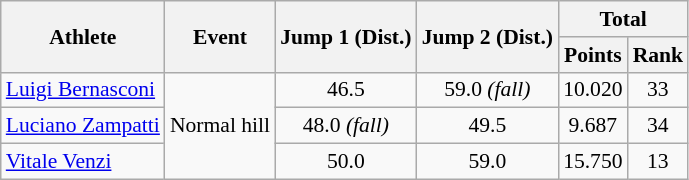<table class="wikitable" style="font-size:90%">
<tr>
<th rowspan="2">Athlete</th>
<th rowspan="2">Event</th>
<th rowspan="2">Jump 1 (Dist.)</th>
<th rowspan="2">Jump 2 (Dist.)</th>
<th colspan="2">Total</th>
</tr>
<tr>
<th>Points</th>
<th>Rank</th>
</tr>
<tr>
<td><a href='#'>Luigi Bernasconi</a></td>
<td rowspan="3">Normal hill</td>
<td align="center">46.5</td>
<td align="center">59.0 <em>(fall)</em></td>
<td align="center">10.020</td>
<td align="center">33</td>
</tr>
<tr>
<td><a href='#'>Luciano Zampatti</a></td>
<td align="center">48.0 <em>(fall)</em></td>
<td align="center">49.5</td>
<td align="center">9.687</td>
<td align="center">34</td>
</tr>
<tr>
<td><a href='#'>Vitale Venzi</a></td>
<td align="center">50.0</td>
<td align="center">59.0</td>
<td align="center">15.750</td>
<td align="center">13</td>
</tr>
</table>
